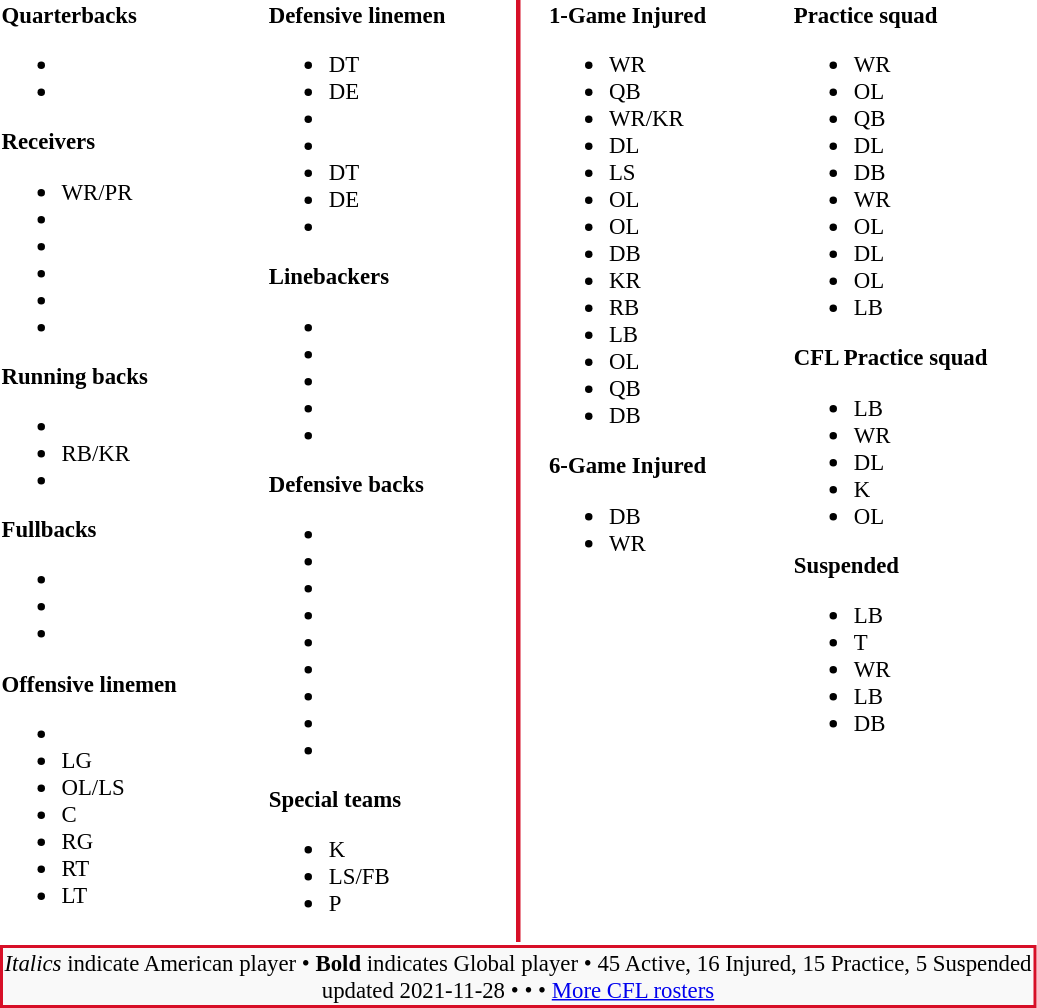<table class="toccolours" style="text-align: left;">
<tr>
<td style="font-size: 95%;vertical-align:top;"><strong>Quarterbacks</strong><br><ul><li></li><li></li></ul><strong>Receivers</strong><ul><li> WR/PR</li><li></li><li></li><li></li><li></li><li></li></ul><strong>Running backs</strong><ul><li></li><li> RB/KR</li><li></li></ul><strong>Fullbacks</strong><ul><li></li><li></li><li></li></ul><strong>Offensive linemen</strong><ul><li></li><li> LG</li><li> OL/LS</li><li> C</li><li> RG</li><li> RT</li><li> LT</li></ul></td>
<td style="width: 25px;"></td>
<td style="font-size: 95%;vertical-align:top;"><strong>Defensive linemen</strong><br><ul><li> DT</li><li> DE</li><li></li><li></li><li> DT</li><li> DE</li><li></li></ul><strong>Linebackers</strong><ul><li></li><li></li><li></li><li></li><li></li></ul><strong>Defensive backs</strong><ul><li></li><li></li><li></li><li></li><li></li><li></li><li></li><li></li><li></li></ul><strong>Special teams</strong><ul><li> K</li><li> LS/FB</li><li> P</li></ul></td>
<td style="width: 12px;"></td>
<td style="width: 0.5px; background-color:#D70F27"></td>
<td style="width: 12px;"></td>
<td style="font-size: 95%;vertical-align:top;"><strong>1-Game Injured</strong><br><ul><li> WR</li><li> QB</li><li> WR/KR</li><li> DL</li><li> LS</li><li> OL</li><li> OL</li><li> DB</li><li> KR</li><li> RB</li><li> LB</li><li> OL</li><li> QB</li><li> DB</li></ul><strong>6-Game Injured</strong><ul><li> DB</li><li> WR</li></ul></td>
<td style="width: 25px;"></td>
<td style="font-size: 95%;vertical-align:top;"><strong>Practice squad</strong><br><ul><li> WR</li><li> OL</li><li> QB</li><li> DL</li><li> DB</li><li> WR</li><li> OL</li><li> DL</li><li> OL</li><li> LB</li></ul><strong>CFL Practice squad</strong><ul><li> LB</li><li> WR</li><li> DL</li><li> K</li><li> OL</li></ul><strong>Suspended</strong><ul><li> LB</li><li> T</li><li> WR</li><li> LB</li><li> DB</li></ul></td>
</tr>
<tr>
<td style="text-align:center;font-size: 95%;background:#F9F9F9;border:2px solid #D70F27" colspan="10"><em>Italics</em> indicate American player • <strong>Bold</strong> indicates Global player • 45 Active, 16 Injured, 15 Practice, 5 Suspended<br><span></span> updated 2021-11-28 • <span></span> • <span> </span> • <a href='#'>More CFL rosters</a></td>
</tr>
<tr>
</tr>
</table>
